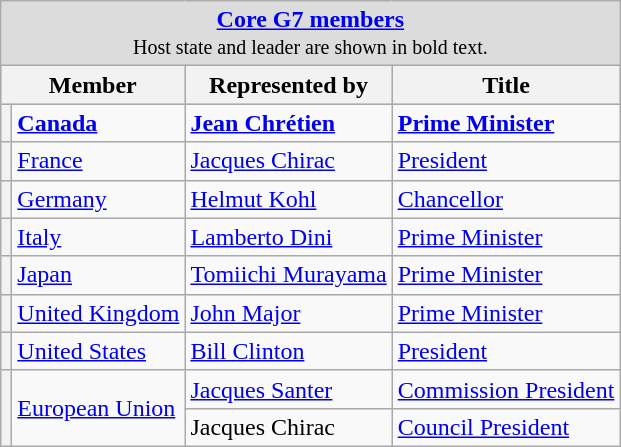<table class="wikitable">
<tr>
<td colspan="4" style="text-align: center; background:Gainsboro"><strong><a href='#'>Core G7 members</a></strong><br><small>Host state and leader are shown in bold text.</small></td>
</tr>
<tr style="background:LightSteelBlue; text-align:center;">
<th colspan=2>Member</th>
<th>Represented by</th>
<th>Title</th>
</tr>
<tr>
<th></th>
<td><strong><a href='#'>Canada</a></strong></td>
<td><strong><a href='#'>Jean Chrétien</a></strong></td>
<td><strong><a href='#'>Prime Minister</a></strong></td>
</tr>
<tr>
<th></th>
<td><a href='#'>France</a></td>
<td><a href='#'>Jacques Chirac</a></td>
<td><a href='#'>President</a></td>
</tr>
<tr>
<th></th>
<td><a href='#'>Germany</a></td>
<td><a href='#'>Helmut Kohl</a></td>
<td><a href='#'>Chancellor</a></td>
</tr>
<tr>
<th></th>
<td><a href='#'>Italy</a></td>
<td><a href='#'>Lamberto Dini</a></td>
<td><a href='#'>Prime Minister</a></td>
</tr>
<tr>
<th></th>
<td><a href='#'>Japan</a></td>
<td><a href='#'>Tomiichi Murayama</a></td>
<td><a href='#'>Prime Minister</a></td>
</tr>
<tr>
<th></th>
<td><a href='#'>United Kingdom</a></td>
<td><a href='#'>John Major</a></td>
<td><a href='#'>Prime Minister</a></td>
</tr>
<tr>
<th></th>
<td><a href='#'>United States</a></td>
<td><a href='#'>Bill Clinton</a></td>
<td><a href='#'>President</a></td>
</tr>
<tr>
<th rowspan="2"></th>
<td rowspan="2"><a href='#'>European Union</a></td>
<td><a href='#'>Jacques Santer</a></td>
<td><a href='#'>Commission President</a></td>
</tr>
<tr>
<td>Jacques Chirac</td>
<td><a href='#'>Council President</a></td>
</tr>
</table>
